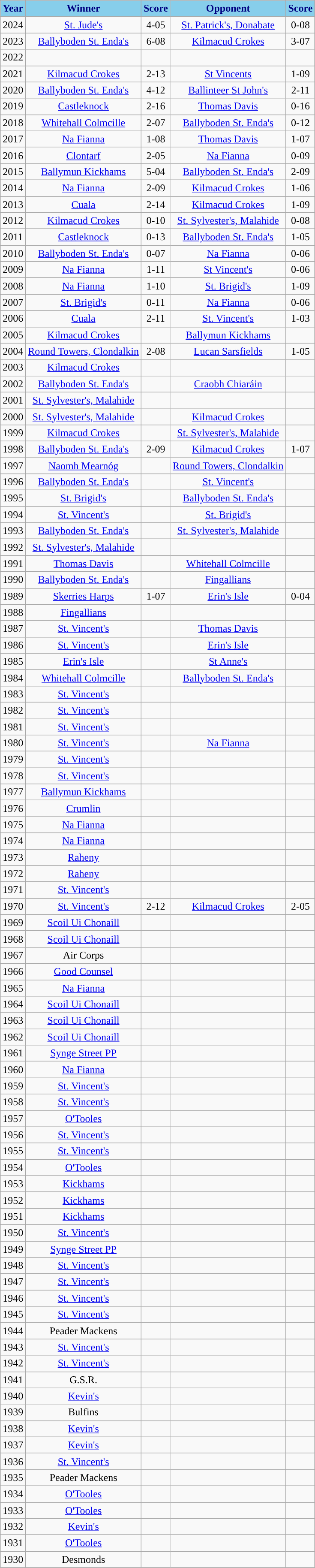<table class="wikitable" style="text-align:center;">
<tr>
<th style="background:skyblue;color:navy;">Year</th>
<th style="background:skyblue;color:navy;">Winner</th>
<th style="background:skyblue;color:navy;">Score</th>
<th style="background:skyblue;color:navy;">Opponent</th>
<th style="background:skyblue;color:navy;">Score</th>
</tr>
<tr>
<td>2024</td>
<td><a href='#'>St. Jude's</a></td>
<td>4-05</td>
<td><a href='#'>St. Patrick's, Donabate</a></td>
<td>0-08</td>
</tr>
<tr>
<td>2023</td>
<td><a href='#'>Ballyboden St. Enda's</a></td>
<td>6-08</td>
<td><a href='#'>Kilmacud Crokes</a></td>
<td>3-07</td>
</tr>
<tr>
<td>2022</td>
<td></td>
<td></td>
<td></td>
<td></td>
</tr>
<tr>
<td>2021</td>
<td><a href='#'>Kilmacud Crokes</a></td>
<td>2-13</td>
<td><a href='#'>St Vincents</a></td>
<td>1-09</td>
</tr>
<tr>
<td>2020</td>
<td><a href='#'>Ballyboden St. Enda's</a></td>
<td>4-12</td>
<td><a href='#'>Ballinteer St John's</a></td>
<td>2-11</td>
</tr>
<tr>
<td>2019</td>
<td><a href='#'>Castleknock</a></td>
<td>2-16</td>
<td><a href='#'>Thomas Davis</a></td>
<td>0-16</td>
</tr>
<tr>
<td>2018</td>
<td><a href='#'>Whitehall Colmcille</a></td>
<td>2-07</td>
<td><a href='#'>Ballyboden St. Enda's</a></td>
<td>0-12</td>
</tr>
<tr>
<td>2017</td>
<td><a href='#'>Na Fianna</a></td>
<td>1-08</td>
<td><a href='#'>Thomas Davis</a></td>
<td>1-07</td>
</tr>
<tr>
<td>2016</td>
<td><a href='#'>Clontarf</a></td>
<td>2-05</td>
<td><a href='#'>Na Fianna</a></td>
<td>0-09</td>
</tr>
<tr>
<td>2015</td>
<td><a href='#'>Ballymun Kickhams</a></td>
<td>5-04</td>
<td><a href='#'>Ballyboden St. Enda's</a></td>
<td>2-09</td>
</tr>
<tr>
<td>2014</td>
<td><a href='#'>Na Fianna</a></td>
<td>2-09</td>
<td><a href='#'>Kilmacud Crokes</a></td>
<td>1-06</td>
</tr>
<tr>
<td>2013</td>
<td><a href='#'>Cuala</a></td>
<td>2-14</td>
<td><a href='#'>Kilmacud Crokes</a></td>
<td>1-09</td>
</tr>
<tr>
<td>2012</td>
<td><a href='#'>Kilmacud Crokes</a></td>
<td>0-10</td>
<td><a href='#'>St. Sylvester's, Malahide</a></td>
<td>0-08</td>
</tr>
<tr>
<td>2011</td>
<td><a href='#'>Castleknock</a></td>
<td>0-13</td>
<td><a href='#'>Ballyboden St. Enda's</a></td>
<td>1-05</td>
</tr>
<tr>
<td>2010</td>
<td><a href='#'>Ballyboden St. Enda's</a></td>
<td>0-07</td>
<td><a href='#'>Na Fianna</a></td>
<td>0-06</td>
</tr>
<tr>
<td>2009</td>
<td><a href='#'>Na Fianna</a></td>
<td>1-11</td>
<td><a href='#'>St Vincent's</a></td>
<td>0-06</td>
</tr>
<tr>
<td>2008</td>
<td><a href='#'>Na Fianna</a></td>
<td>1-10</td>
<td><a href='#'>St. Brigid's</a></td>
<td>1-09</td>
</tr>
<tr>
<td>2007</td>
<td><a href='#'>St. Brigid's</a></td>
<td>0-11</td>
<td><a href='#'>Na Fianna</a></td>
<td>0-06</td>
</tr>
<tr>
<td>2006</td>
<td><a href='#'>Cuala</a></td>
<td>2-11</td>
<td><a href='#'>St. Vincent's</a></td>
<td>1-03</td>
</tr>
<tr>
<td>2005</td>
<td><a href='#'>Kilmacud Crokes</a></td>
<td></td>
<td><a href='#'>Ballymun Kickhams</a></td>
<td></td>
</tr>
<tr>
<td>2004</td>
<td><a href='#'>Round Towers, Clondalkin</a></td>
<td>2-08</td>
<td><a href='#'>Lucan Sarsfields</a></td>
<td>1-05</td>
</tr>
<tr>
<td>2003</td>
<td><a href='#'>Kilmacud Crokes</a></td>
<td></td>
<td></td>
<td></td>
</tr>
<tr>
<td>2002</td>
<td><a href='#'>Ballyboden St. Enda's</a></td>
<td></td>
<td><a href='#'>Craobh Chiaráin</a></td>
<td></td>
</tr>
<tr>
<td>2001</td>
<td><a href='#'>St. Sylvester's, Malahide</a></td>
<td></td>
<td></td>
<td></td>
</tr>
<tr>
<td>2000</td>
<td><a href='#'>St. Sylvester's, Malahide</a></td>
<td></td>
<td><a href='#'>Kilmacud Crokes</a></td>
<td></td>
</tr>
<tr>
<td>1999</td>
<td><a href='#'>Kilmacud Crokes</a></td>
<td></td>
<td><a href='#'>St. Sylvester's, Malahide</a></td>
<td></td>
</tr>
<tr>
<td>1998</td>
<td><a href='#'>Ballyboden St. Enda's</a></td>
<td>2-09</td>
<td><a href='#'>Kilmacud Crokes</a></td>
<td>1-07</td>
</tr>
<tr>
<td>1997</td>
<td><a href='#'>Naomh Mearnóg</a></td>
<td></td>
<td><a href='#'>Round Towers, Clondalkin</a></td>
<td></td>
</tr>
<tr>
<td>1996</td>
<td><a href='#'>Ballyboden St. Enda's</a></td>
<td></td>
<td><a href='#'>St. Vincent's</a></td>
<td></td>
</tr>
<tr>
<td>1995</td>
<td><a href='#'>St. Brigid's</a></td>
<td></td>
<td><a href='#'>Ballyboden St. Enda's</a></td>
<td></td>
</tr>
<tr>
<td>1994</td>
<td><a href='#'>St. Vincent's</a></td>
<td></td>
<td><a href='#'>St. Brigid's</a></td>
<td></td>
</tr>
<tr>
<td>1993</td>
<td><a href='#'>Ballyboden St. Enda's</a></td>
<td></td>
<td><a href='#'>St. Sylvester's, Malahide</a></td>
<td></td>
</tr>
<tr>
<td>1992</td>
<td><a href='#'>St. Sylvester's, Malahide</a></td>
<td></td>
<td></td>
<td></td>
</tr>
<tr>
<td>1991</td>
<td><a href='#'>Thomas Davis</a></td>
<td></td>
<td><a href='#'>Whitehall Colmcille</a></td>
<td></td>
</tr>
<tr>
<td>1990</td>
<td><a href='#'>Ballyboden St. Enda's</a></td>
<td></td>
<td><a href='#'>Fingallians</a></td>
<td></td>
</tr>
<tr>
<td>1989</td>
<td><a href='#'>Skerries Harps</a></td>
<td>1-07</td>
<td><a href='#'>Erin's Isle</a></td>
<td>0-04</td>
</tr>
<tr>
<td>1988</td>
<td><a href='#'>Fingallians</a></td>
<td></td>
<td></td>
<td></td>
</tr>
<tr>
<td>1987</td>
<td><a href='#'>St. Vincent's</a></td>
<td></td>
<td><a href='#'>Thomas Davis</a></td>
<td></td>
</tr>
<tr>
<td>1986</td>
<td><a href='#'>St. Vincent's</a></td>
<td></td>
<td><a href='#'>Erin's Isle</a></td>
<td></td>
</tr>
<tr>
<td>1985</td>
<td><a href='#'>Erin's Isle</a></td>
<td></td>
<td><a href='#'>St Anne's</a></td>
<td></td>
</tr>
<tr>
<td>1984</td>
<td><a href='#'>Whitehall Colmcille</a></td>
<td></td>
<td><a href='#'>Ballyboden St. Enda's</a></td>
<td></td>
</tr>
<tr>
<td>1983</td>
<td><a href='#'>St. Vincent's</a></td>
<td></td>
<td></td>
<td></td>
</tr>
<tr>
<td>1982</td>
<td><a href='#'>St. Vincent's</a></td>
<td></td>
<td></td>
<td></td>
</tr>
<tr>
<td>1981</td>
<td><a href='#'>St. Vincent's</a></td>
<td></td>
<td></td>
<td></td>
</tr>
<tr>
<td>1980</td>
<td><a href='#'>St. Vincent's</a></td>
<td></td>
<td><a href='#'>Na Fianna</a></td>
<td></td>
</tr>
<tr>
<td>1979</td>
<td><a href='#'>St. Vincent's</a></td>
<td></td>
<td></td>
<td></td>
</tr>
<tr>
<td>1978</td>
<td><a href='#'>St. Vincent's</a></td>
<td></td>
<td></td>
<td></td>
</tr>
<tr>
<td>1977</td>
<td><a href='#'>Ballymun Kickhams</a></td>
<td></td>
<td></td>
<td></td>
</tr>
<tr>
<td>1976</td>
<td><a href='#'>Crumlin</a></td>
<td></td>
<td></td>
<td></td>
</tr>
<tr>
<td>1975</td>
<td><a href='#'>Na Fianna</a></td>
<td></td>
<td></td>
<td></td>
</tr>
<tr>
<td>1974</td>
<td><a href='#'>Na Fianna</a></td>
<td></td>
<td></td>
<td></td>
</tr>
<tr>
<td>1973</td>
<td><a href='#'>Raheny</a></td>
<td></td>
<td></td>
<td></td>
</tr>
<tr>
<td>1972</td>
<td><a href='#'>Raheny</a></td>
<td></td>
<td></td>
<td></td>
</tr>
<tr>
<td>1971</td>
<td><a href='#'>St. Vincent's</a></td>
<td></td>
<td></td>
<td></td>
</tr>
<tr>
<td>1970</td>
<td><a href='#'>St. Vincent's</a></td>
<td>2-12</td>
<td><a href='#'>Kilmacud Crokes</a></td>
<td>2-05</td>
</tr>
<tr>
<td>1969</td>
<td><a href='#'>Scoil Ui Chonaill</a></td>
<td></td>
<td></td>
<td></td>
</tr>
<tr>
<td>1968</td>
<td><a href='#'>Scoil Ui Chonaill</a></td>
<td></td>
<td></td>
<td></td>
</tr>
<tr>
<td>1967</td>
<td>Air Corps</td>
<td></td>
<td></td>
<td></td>
</tr>
<tr>
<td>1966</td>
<td><a href='#'>Good Counsel</a></td>
<td></td>
<td></td>
<td></td>
</tr>
<tr>
<td>1965</td>
<td><a href='#'>Na Fianna</a></td>
<td></td>
<td></td>
<td></td>
</tr>
<tr>
<td>1964</td>
<td><a href='#'>Scoil Ui Chonaill</a></td>
<td></td>
<td></td>
<td></td>
</tr>
<tr>
<td>1963</td>
<td><a href='#'>Scoil Ui Chonaill</a></td>
<td></td>
<td></td>
<td></td>
</tr>
<tr>
<td>1962</td>
<td><a href='#'>Scoil Ui Chonaill</a></td>
<td></td>
<td></td>
<td></td>
</tr>
<tr>
<td>1961</td>
<td><a href='#'>Synge Street PP</a></td>
<td></td>
<td></td>
<td></td>
</tr>
<tr>
<td>1960</td>
<td><a href='#'>Na Fianna</a></td>
<td></td>
<td></td>
<td></td>
</tr>
<tr>
<td>1959</td>
<td><a href='#'>St. Vincent's</a></td>
<td></td>
<td></td>
<td></td>
</tr>
<tr>
<td>1958</td>
<td><a href='#'>St. Vincent's</a></td>
<td></td>
<td></td>
<td></td>
</tr>
<tr>
<td>1957</td>
<td><a href='#'>O'Tooles</a></td>
<td></td>
<td></td>
<td></td>
</tr>
<tr>
<td>1956</td>
<td><a href='#'>St. Vincent's</a></td>
<td></td>
<td></td>
<td></td>
</tr>
<tr>
<td>1955</td>
<td><a href='#'>St. Vincent's</a></td>
<td></td>
<td></td>
<td></td>
</tr>
<tr>
<td>1954</td>
<td><a href='#'>O'Tooles</a></td>
<td></td>
<td></td>
<td></td>
</tr>
<tr>
<td>1953</td>
<td><a href='#'>Kickhams</a></td>
<td></td>
<td></td>
<td></td>
</tr>
<tr>
<td>1952</td>
<td><a href='#'>Kickhams</a></td>
<td></td>
<td></td>
<td></td>
</tr>
<tr>
<td>1951</td>
<td><a href='#'>Kickhams</a></td>
<td></td>
<td></td>
<td></td>
</tr>
<tr>
<td>1950</td>
<td><a href='#'>St. Vincent's</a></td>
<td></td>
<td></td>
<td></td>
</tr>
<tr>
<td>1949</td>
<td><a href='#'>Synge Street PP</a></td>
<td></td>
<td></td>
<td></td>
</tr>
<tr>
<td>1948</td>
<td><a href='#'>St. Vincent's</a></td>
<td></td>
<td></td>
<td></td>
</tr>
<tr>
<td>1947</td>
<td><a href='#'>St. Vincent's</a></td>
<td></td>
<td></td>
<td></td>
</tr>
<tr>
<td>1946</td>
<td><a href='#'>St. Vincent's</a></td>
<td></td>
<td></td>
<td></td>
</tr>
<tr>
<td>1945</td>
<td><a href='#'>St. Vincent's</a></td>
<td></td>
<td></td>
<td></td>
</tr>
<tr>
<td>1944</td>
<td>Peader Mackens</td>
<td></td>
<td></td>
<td></td>
</tr>
<tr>
<td>1943</td>
<td><a href='#'>St. Vincent's</a></td>
<td></td>
<td></td>
<td></td>
</tr>
<tr>
<td>1942</td>
<td><a href='#'>St. Vincent's</a></td>
<td></td>
<td></td>
<td></td>
</tr>
<tr>
<td>1941</td>
<td>G.S.R.</td>
<td></td>
<td></td>
<td></td>
</tr>
<tr>
<td>1940</td>
<td><a href='#'>Kevin's</a></td>
<td></td>
<td></td>
<td></td>
</tr>
<tr>
<td>1939</td>
<td>Bulfins</td>
<td></td>
<td></td>
<td></td>
</tr>
<tr>
<td>1938</td>
<td><a href='#'>Kevin's</a></td>
<td></td>
<td></td>
<td></td>
</tr>
<tr>
<td>1937</td>
<td><a href='#'>Kevin's</a></td>
<td></td>
<td></td>
<td></td>
</tr>
<tr>
<td>1936</td>
<td><a href='#'>St. Vincent's</a></td>
<td></td>
<td></td>
<td></td>
</tr>
<tr>
<td>1935</td>
<td>Peader Mackens</td>
<td></td>
<td></td>
<td></td>
</tr>
<tr>
<td>1934</td>
<td><a href='#'>O'Tooles</a></td>
<td></td>
<td></td>
<td></td>
</tr>
<tr>
<td>1933</td>
<td><a href='#'>O'Tooles</a></td>
<td></td>
<td></td>
<td></td>
</tr>
<tr>
<td>1932</td>
<td><a href='#'>Kevin's</a></td>
<td></td>
<td></td>
<td></td>
</tr>
<tr>
<td>1931</td>
<td><a href='#'>O'Tooles</a></td>
<td></td>
<td></td>
<td></td>
</tr>
<tr>
<td>1930</td>
<td>Desmonds</td>
<td></td>
<td></td>
<td></td>
</tr>
</table>
